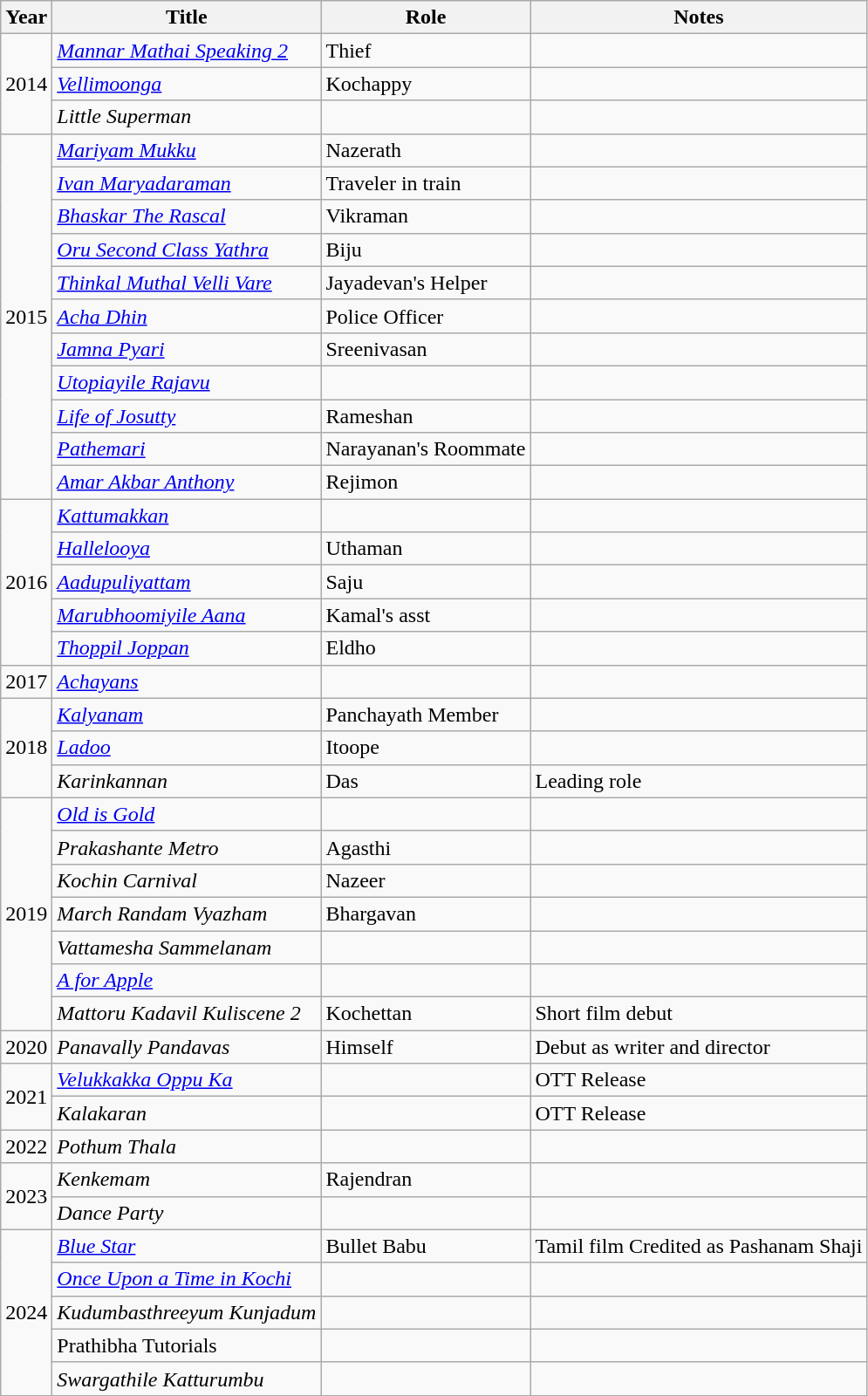<table class="wikitable sortable">
<tr>
<th>Year</th>
<th>Title</th>
<th>Role</th>
<th class="unsortable">Notes</th>
</tr>
<tr>
<td rowspan=3>2014</td>
<td><em><a href='#'>Mannar Mathai Speaking 2</a></em></td>
<td>Thief</td>
<td></td>
</tr>
<tr>
<td><em><a href='#'>Vellimoonga</a></em></td>
<td>Kochappy</td>
<td></td>
</tr>
<tr>
<td><em>Little Superman</em></td>
<td></td>
<td></td>
</tr>
<tr>
<td rowspan=11>2015</td>
<td><em><a href='#'>Mariyam Mukku</a></em></td>
<td>Nazerath</td>
<td></td>
</tr>
<tr>
<td><em><a href='#'>Ivan Maryadaraman</a></em></td>
<td>Traveler in train</td>
<td></td>
</tr>
<tr>
<td><em><a href='#'>Bhaskar The Rascal</a></em></td>
<td>Vikraman</td>
<td></td>
</tr>
<tr>
<td><em><a href='#'>Oru Second Class Yathra</a></em></td>
<td>Biju</td>
<td></td>
</tr>
<tr>
<td><em><a href='#'>Thinkal Muthal Velli Vare</a></em></td>
<td>Jayadevan's Helper</td>
<td></td>
</tr>
<tr>
<td><em><a href='#'>Acha Dhin</a></em></td>
<td>Police Officer</td>
<td></td>
</tr>
<tr>
<td><em><a href='#'>Jamna Pyari</a></em></td>
<td>Sreenivasan</td>
<td></td>
</tr>
<tr>
<td><em><a href='#'>Utopiayile Rajavu</a></em></td>
<td></td>
<td></td>
</tr>
<tr>
<td><em><a href='#'>Life of Josutty</a></em></td>
<td>Rameshan</td>
<td></td>
</tr>
<tr>
<td><em><a href='#'>Pathemari</a></em></td>
<td>Narayanan's Roommate</td>
<td></td>
</tr>
<tr>
<td><em><a href='#'>Amar Akbar Anthony</a></em></td>
<td>Rejimon</td>
<td></td>
</tr>
<tr>
<td rowspan=5>2016</td>
<td><em><a href='#'>Kattumakkan</a></em></td>
<td></td>
<td></td>
</tr>
<tr>
<td><em><a href='#'>Hallelooya</a></em></td>
<td>Uthaman</td>
<td></td>
</tr>
<tr>
<td><em><a href='#'>Aadupuliyattam</a></em></td>
<td>Saju</td>
<td></td>
</tr>
<tr>
<td><em><a href='#'>Marubhoomiyile Aana</a></em></td>
<td>Kamal's asst</td>
<td></td>
</tr>
<tr>
<td><em><a href='#'>Thoppil Joppan</a></em></td>
<td>Eldho</td>
<td></td>
</tr>
<tr>
<td>2017</td>
<td><em><a href='#'>Achayans</a></em></td>
<td></td>
<td></td>
</tr>
<tr>
<td rowspan=3>2018</td>
<td><em><a href='#'>Kalyanam</a></em></td>
<td>Panchayath Member</td>
<td></td>
</tr>
<tr>
<td><em><a href='#'>Ladoo</a></em></td>
<td>Itoope</td>
<td></td>
</tr>
<tr>
<td><em>Karinkannan</em></td>
<td>Das</td>
<td>Leading role</td>
</tr>
<tr>
<td rowspan=7>2019</td>
<td><em><a href='#'>Old is Gold </a></em></td>
<td></td>
<td></td>
</tr>
<tr>
<td><em>Prakashante Metro</em></td>
<td>Agasthi</td>
<td></td>
</tr>
<tr>
<td><em>Kochin Carnival</em></td>
<td>Nazeer</td>
<td></td>
</tr>
<tr>
<td><em>March Randam Vyazham</em></td>
<td>Bhargavan</td>
<td></td>
</tr>
<tr>
<td><em>Vattamesha Sammelanam</em></td>
<td></td>
<td></td>
</tr>
<tr>
<td><em><a href='#'>A for Apple</a></em></td>
<td></td>
<td></td>
</tr>
<tr>
<td><em>Mattoru Kadavil Kuliscene 2</em></td>
<td>Kochettan</td>
<td>Short film debut</td>
</tr>
<tr>
<td>2020</td>
<td><em>Panavally Pandavas</em></td>
<td>Himself</td>
<td>Debut as writer and director</td>
</tr>
<tr>
<td rowspan=2>2021</td>
<td><em><a href='#'>Velukkakka Oppu Ka</a></em></td>
<td></td>
<td>OTT Release</td>
</tr>
<tr>
<td><em>Kalakaran</em></td>
<td></td>
<td>OTT Release</td>
</tr>
<tr>
<td>2022</td>
<td><em>Pothum Thala</em></td>
<td></td>
<td></td>
</tr>
<tr>
<td rowspan=2>2023</td>
<td><em>Kenkemam</em></td>
<td>Rajendran</td>
<td></td>
</tr>
<tr>
<td><em>Dance Party</em></td>
<td></td>
<td></td>
</tr>
<tr>
<td rowspan=5>2024</td>
<td><em><a href='#'>Blue Star</a></em></td>
<td>Bullet Babu</td>
<td>Tamil film Credited as Pashanam Shaji</td>
</tr>
<tr>
<td><em><a href='#'>Once Upon a Time in Kochi</a></em></td>
<td></td>
<td></td>
</tr>
<tr>
<td><em>Kudumbasthreeyum Kunjadum</em></td>
<td></td>
<td></td>
</tr>
<tr>
<td>Prathibha Tutorials</td>
<td></td>
<td></td>
</tr>
<tr>
<td><em>Swargathile Katturumbu</em></td>
<td></td>
<td></td>
</tr>
<tr>
</tr>
</table>
